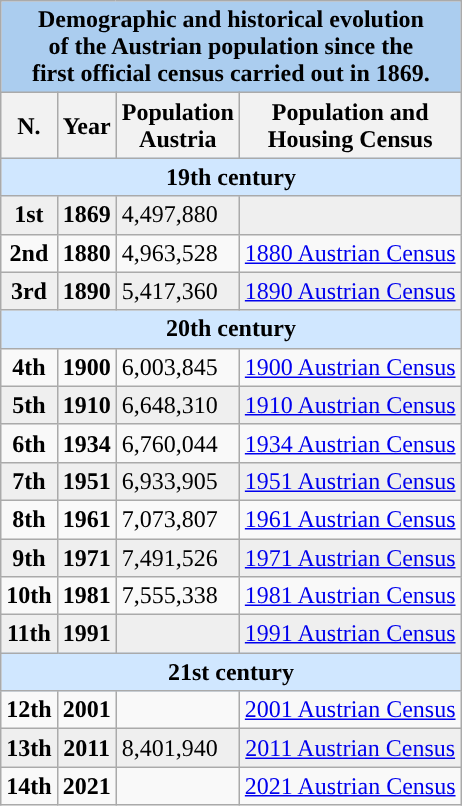<table class="wikitable">
<tr>
<th colspan= "4" style="text-align:center; background:#abcdef;">Demographic and historical evolution <br>of the Austrian population since the <br> first official census carried out in 1869.</th>
</tr>
<tr>
<th>N.</th>
<th>Year</th>
<th>Population<br>Austria</th>
<th>Population and <br> Housing Census</th>
</tr>
<tr align="center">
<td colspan="4" style="background:#D0E7FF"><strong>19th century</strong></td>
</tr>
<tr align="center" style="background:#efefef; color:black">
<td><strong>1st</strong></td>
<td><strong>1869</strong></td>
<td align="left"> 4,497,880</td>
<td></td>
</tr>
<tr align="center">
<td><strong>2nd</strong></td>
<td><strong>1880</strong></td>
<td align="left"> 4,963,528</td>
<td><a href='#'>1880 Austrian Census</a></td>
</tr>
<tr align="center" style="background:#efefef; color:black">
<td><strong>3rd</strong></td>
<td><strong>1890</strong></td>
<td align="left"> 5,417,360</td>
<td><a href='#'>1890 Austrian Census</a></td>
</tr>
<tr align="center">
<td colspan="4" style="background:#D0E7FF"><strong>20th century</strong></td>
</tr>
<tr align="center">
<td><strong>4th</strong></td>
<td><strong>1900</strong></td>
<td align="left"> 6,003,845</td>
<td><a href='#'>1900 Austrian Census</a></td>
</tr>
<tr align="center" style="background:#efefef; color:black">
<td><strong>5th</strong></td>
<td><strong>1910</strong></td>
<td align="left"> 6,648,310</td>
<td><a href='#'>1910 Austrian Census</a></td>
</tr>
<tr align="center">
<td><strong>6th</strong></td>
<td><strong>1934</strong></td>
<td align="left"> 6,760,044</td>
<td><a href='#'>1934 Austrian Census</a></td>
</tr>
<tr align="center" style="background:#efefef; color:black">
<td><strong>7th</strong></td>
<td><strong>1951</strong></td>
<td align="left"> 6,933,905</td>
<td><a href='#'>1951 Austrian Census</a></td>
</tr>
<tr align="center">
<td><strong>8th</strong></td>
<td><strong>1961</strong></td>
<td align="left"> 7,073,807</td>
<td><a href='#'>1961 Austrian Census</a></td>
</tr>
<tr align="center" style="background:#efefef; color:black">
<td><strong>9th</strong></td>
<td><strong>1971</strong></td>
<td align="left"> 7,491,526</td>
<td><a href='#'>1971 Austrian Census</a></td>
</tr>
<tr align="center">
<td><strong>10th</strong></td>
<td><strong>1981</strong></td>
<td align="left"> 7,555,338</td>
<td><a href='#'>1981 Austrian Census</a></td>
</tr>
<tr align="center" style="background:#efefef; color:black">
<td><strong>11th</strong></td>
<td><strong>1991</strong></td>
<td align="left"></td>
<td><a href='#'>1991 Austrian Census</a></td>
</tr>
<tr align="center">
<td colspan="4" style="background:#D0E7FF"><strong>21st century</strong></td>
</tr>
<tr align="center">
<td><strong>12th</strong></td>
<td><strong>2001</strong></td>
<td align="left"></td>
<td><a href='#'>2001 Austrian Census</a></td>
</tr>
<tr align="center" style="background:#efefef; color:black">
<td><strong>13th</strong></td>
<td><strong>2011</strong></td>
<td align="left"> 8,401,940</td>
<td><a href='#'>2011 Austrian Census</a></td>
</tr>
<tr align="center">
<td><strong>14th</strong></td>
<td><strong>2021</strong></td>
<td align="left"></td>
<td><a href='#'>2021 Austrian Census</a></td>
</tr>
</table>
